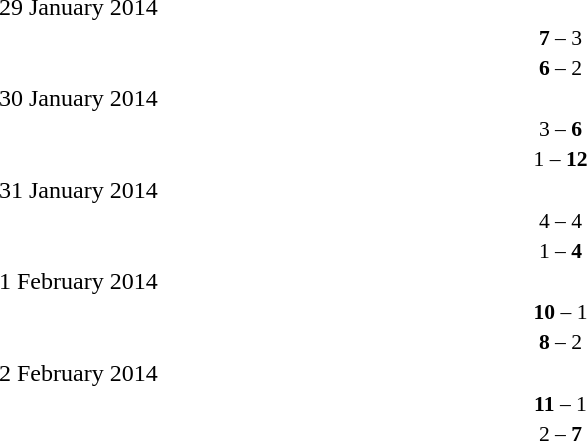<table style="width:70%;" cellspacing="1">
<tr>
<th width=35%></th>
<th width=15%></th>
<th></th>
</tr>
<tr>
<td>29 January 2014</td>
</tr>
<tr style=font-size:90%>
<td align=right><strong></strong></td>
<td align=center><strong>7</strong> – 3</td>
<td></td>
</tr>
<tr style=font-size:90%>
<td align=right><strong></strong></td>
<td align=center><strong>6</strong> – 2</td>
<td></td>
</tr>
<tr>
<td>30 January 2014</td>
</tr>
<tr style=font-size:90%>
<td align=right></td>
<td align=center>3 – <strong>6</strong></td>
<td><strong></strong></td>
</tr>
<tr style=font-size:90%>
<td align=right></td>
<td align=center>1 – <strong>12</strong></td>
<td><strong></strong></td>
</tr>
<tr>
<td>31 January 2014</td>
</tr>
<tr style=font-size:90%>
<td align=right></td>
<td align=center>4 – 4</td>
<td></td>
</tr>
<tr style=font-size:90%>
<td align=right></td>
<td align=center>1 – <strong>4</strong></td>
<td><strong></strong></td>
</tr>
<tr>
<td>1 February 2014</td>
</tr>
<tr style=font-size:90%>
<td align=right><strong></strong></td>
<td align=center><strong>10</strong> – 1</td>
<td></td>
</tr>
<tr style=font-size:90%>
<td align=right><strong></strong></td>
<td align=center><strong>8</strong> – 2</td>
<td></td>
</tr>
<tr>
<td>2 February 2014</td>
</tr>
<tr style=font-size:90%>
<td align=right><strong></strong></td>
<td align=center><strong>11</strong> – 1</td>
<td></td>
</tr>
<tr style=font-size:90%>
<td align=right></td>
<td align=center>2 – <strong>7</strong></td>
<td><strong></strong></td>
</tr>
</table>
